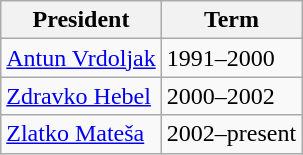<table class="wikitable">
<tr>
<th>President</th>
<th>Term</th>
</tr>
<tr>
<td><a href='#'>Antun Vrdoljak</a></td>
<td>1991–2000</td>
</tr>
<tr>
<td><a href='#'>Zdravko Hebel</a></td>
<td>2000–2002</td>
</tr>
<tr>
<td><a href='#'>Zlatko Mateša</a></td>
<td>2002–present</td>
</tr>
</table>
